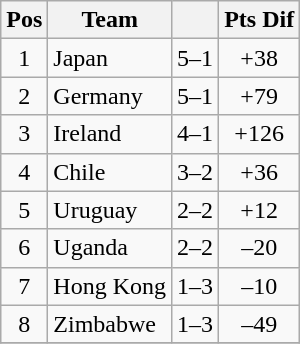<table class="wikitable sortable"  style="text-align: center;">
<tr>
<th>Pos</th>
<th>Team</th>
<th></th>
<th>Pts Dif</th>
</tr>
<tr>
<td>1</td>
<td align=left>Japan</td>
<td>5–1</td>
<td>+38</td>
</tr>
<tr>
<td>2</td>
<td align=left>Germany</td>
<td>5–1</td>
<td>+79</td>
</tr>
<tr>
<td>3</td>
<td align=left>Ireland</td>
<td>4–1</td>
<td>+126</td>
</tr>
<tr>
<td>4</td>
<td align=left>Chile</td>
<td>3–2</td>
<td>+36</td>
</tr>
<tr>
<td>5</td>
<td align=left>Uruguay</td>
<td>2–2</td>
<td>+12</td>
</tr>
<tr>
<td>6</td>
<td align=left>Uganda</td>
<td>2–2</td>
<td>–20</td>
</tr>
<tr>
<td>7</td>
<td align=left>Hong Kong</td>
<td>1–3</td>
<td>–10</td>
</tr>
<tr>
<td>8</td>
<td align=left>Zimbabwe</td>
<td>1–3</td>
<td>–49</td>
</tr>
<tr>
</tr>
</table>
